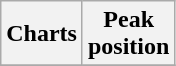<table class="wikitable plainrowheaders" style="text-align:center;">
<tr>
<th scope="col">Charts</th>
<th scope="col">Peak<br>position</th>
</tr>
<tr>
</tr>
</table>
